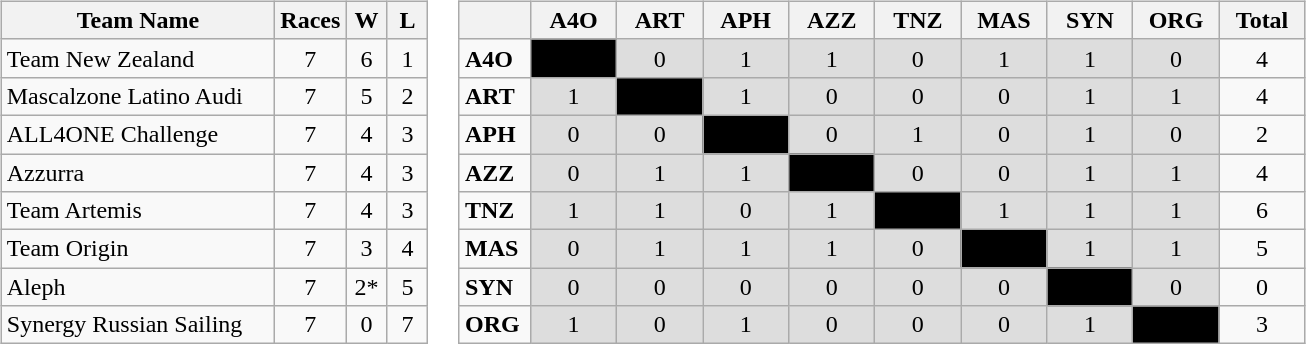<table>
<tr>
<td><br><table class="wikitable" style="text-align:center;">
<tr>
<th width=175>Team Name</th>
<th width=20 abbr="Raced">Races</th>
<th width=20 abbr="Won">W</th>
<th width=20 abbr="Lost">L</th>
</tr>
<tr>
<td style="text-align:left;"> Team New Zealand</td>
<td>7</td>
<td>6</td>
<td>1</td>
</tr>
<tr>
<td style="text-align:left;"> Mascalzone Latino Audi</td>
<td>7</td>
<td>5</td>
<td>2</td>
</tr>
<tr>
<td style="text-align:left;"> ALL4ONE Challenge</td>
<td>7</td>
<td>4</td>
<td>3</td>
</tr>
<tr>
<td style="text-align:left;"> Azzurra</td>
<td>7</td>
<td>4</td>
<td>3</td>
</tr>
<tr>
<td style="text-align:left;"> Team Artemis</td>
<td>7</td>
<td>4</td>
<td>3</td>
</tr>
<tr>
<td style="text-align:left;"> Team Origin</td>
<td>7</td>
<td>3</td>
<td>4</td>
</tr>
<tr>
<td style="text-align:left;"> Aleph</td>
<td>7</td>
<td>2*</td>
<td>5</td>
</tr>
<tr>
<td style="text-align:left;"> Synergy Russian Sailing</td>
<td>7</td>
<td>0</td>
<td>7</td>
</tr>
</table>
</td>
<td><br><table class="wikitable" border="1" style="text-align:center;">
<tr>
<th width=40></th>
<th width=50>A4O</th>
<th width=50>ART</th>
<th width=50>APH</th>
<th width=50>AZZ</th>
<th width=50>TNZ</th>
<th width=50>MAS</th>
<th width=50>SYN</th>
<th width=50>ORG</th>
<th width=50>Total</th>
</tr>
<tr>
<td style="text-align:left;"><strong>A4O</strong></td>
<td style="background: #000000;"></td>
<td style="background: #dddddd;">0</td>
<td style="background: #dddddd;">1</td>
<td style="background: #dddddd;">1</td>
<td style="background: #dddddd;">0</td>
<td style="background: #dddddd;">1</td>
<td style="background: #dddddd;">1</td>
<td style="background: #dddddd;">0</td>
<td>4</td>
</tr>
<tr>
<td style="text-align:left;"><strong>ART</strong></td>
<td style="background: #dddddd;">1</td>
<td style="background: #000000;"></td>
<td style="background: #dddddd;">1</td>
<td style="background: #dddddd;">0</td>
<td style="background: #dddddd;">0</td>
<td style="background: #dddddd;">0</td>
<td style="background: #dddddd;">1</td>
<td style="background: #dddddd;">1</td>
<td>4</td>
</tr>
<tr>
<td style="text-align:left;"><strong>APH</strong></td>
<td style="background: #dddddd;">0</td>
<td style="background: #dddddd;">0</td>
<td style="background: #000000;"></td>
<td style="background: #dddddd;">0</td>
<td style="background: #dddddd;">1</td>
<td style="background: #dddddd;">0</td>
<td style="background: #dddddd;">1</td>
<td style="background: #dddddd;">0</td>
<td>2</td>
</tr>
<tr>
<td style="text-align:left;"><strong>AZZ</strong></td>
<td style="background: #dddddd;">0</td>
<td style="background: #dddddd;">1</td>
<td style="background: #dddddd;">1</td>
<td style="background: #000000;"></td>
<td style="background: #dddddd;">0</td>
<td style="background: #dddddd;">0</td>
<td style="background: #dddddd;">1</td>
<td style="background: #dddddd;">1</td>
<td>4</td>
</tr>
<tr>
<td style="text-align:left;"><strong>TNZ</strong></td>
<td style="background: #dddddd;">1</td>
<td style="background: #dddddd;">1</td>
<td style="background: #dddddd;">0</td>
<td style="background: #dddddd;">1</td>
<td style="background: #000000;"></td>
<td style="background: #dddddd;">1</td>
<td style="background: #dddddd;">1</td>
<td style="background: #dddddd;">1</td>
<td>6</td>
</tr>
<tr>
<td style="text-align:left;"><strong>MAS</strong></td>
<td style="background: #dddddd;">0</td>
<td style="background: #dddddd;">1</td>
<td style="background: #dddddd;">1</td>
<td style="background: #dddddd;">1</td>
<td style="background: #dddddd;">0</td>
<td style="background: #000000;"></td>
<td style="background: #dddddd;">1</td>
<td style="background: #dddddd;">1</td>
<td>5</td>
</tr>
<tr>
<td style="text-align:left;"><strong>SYN</strong></td>
<td style="background: #dddddd;">0</td>
<td style="background: #dddddd;">0</td>
<td style="background: #dddddd;">0</td>
<td style="background: #dddddd;">0</td>
<td style="background: #dddddd;">0</td>
<td style="background: #dddddd;">0</td>
<td style="background: #000000;"></td>
<td style="background: #dddddd;">0</td>
<td>0</td>
</tr>
<tr>
<td style="text-align:left;"><strong>ORG</strong></td>
<td style="background: #dddddd;">1</td>
<td style="background: #dddddd;">0</td>
<td style="background: #dddddd;">1</td>
<td style="background: #dddddd;">0</td>
<td style="background: #dddddd;">0</td>
<td style="background: #dddddd;">0</td>
<td style="background: #dddddd;">1</td>
<td style="background: #000000;"></td>
<td>3</td>
</tr>
</table>
</td>
</tr>
</table>
